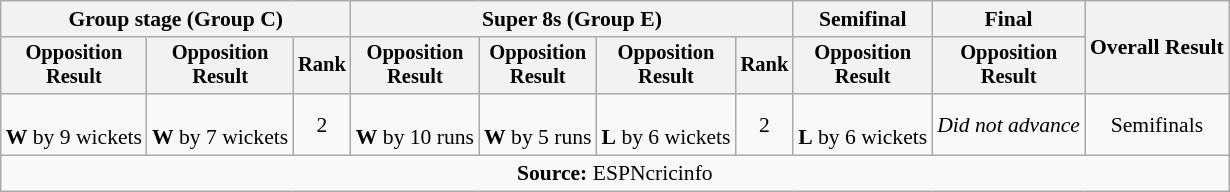<table class=wikitable style=font-size:90%;text-align:center>
<tr>
<th colspan=3>Group stage (Group C)</th>
<th colspan=4>Super 8s (Group E)</th>
<th>Semifinal</th>
<th>Final</th>
<th rowspan=2>Overall Result</th>
</tr>
<tr style=font-size:95%>
<th>Opposition<br>Result</th>
<th>Opposition<br>Result</th>
<th>Rank</th>
<th>Opposition<br>Result</th>
<th>Opposition<br>Result</th>
<th>Opposition<br>Result</th>
<th>Rank</th>
<th>Opposition<br>Result</th>
<th>Opposition<br>Result</th>
</tr>
<tr>
<td><br><strong>W</strong> by 9 wickets</td>
<td><br><strong>W</strong> by 7 wickets</td>
<td>2</td>
<td><br><strong>W</strong> by 10 runs</td>
<td><br><strong>W</strong> by 5 runs</td>
<td><br><strong>L</strong> by 6 wickets</td>
<td>2</td>
<td><br> <strong>L</strong> by 6 wickets</td>
<td><em>Did not advance</em></td>
<td>Semifinals</td>
</tr>
<tr>
<td colspan="11"><strong>Source:</strong> ESPNcricinfo</td>
</tr>
</table>
